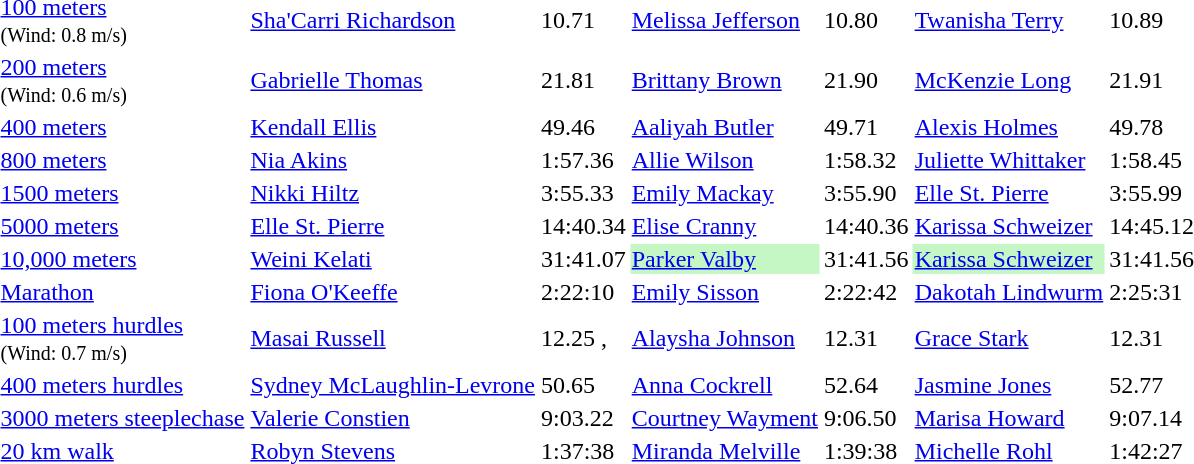<table>
<tr>
<td><a href='#'>100 meters</a><br><small>(Wind: 0.8 m/s)</small></td>
<td><a href='#'>Sha'Carri Richardson</a></td>
<td>10.71</td>
<td><a href='#'>Melissa Jefferson</a></td>
<td>10.80</td>
<td><a href='#'>Twanisha Terry</a></td>
<td>10.89</td>
</tr>
<tr>
<td><a href='#'>200 meters</a><br><small>(Wind: 0.6 m/s)</small></td>
<td><a href='#'>Gabrielle Thomas</a></td>
<td>21.81</td>
<td><a href='#'>Brittany Brown</a></td>
<td>21.90</td>
<td><a href='#'>McKenzie Long</a></td>
<td>21.91</td>
</tr>
<tr>
<td><a href='#'>400 meters</a></td>
<td><a href='#'>Kendall Ellis</a></td>
<td>49.46</td>
<td><a href='#'>Aaliyah Butler</a></td>
<td>49.71</td>
<td><a href='#'>Alexis Holmes</a></td>
<td>49.78</td>
</tr>
<tr>
<td><a href='#'>800 meters</a></td>
<td><a href='#'>Nia Akins</a></td>
<td>1:57.36</td>
<td><a href='#'>Allie Wilson</a></td>
<td>1:58.32</td>
<td><a href='#'>Juliette Whittaker</a></td>
<td>1:58.45</td>
</tr>
<tr>
<td><a href='#'>1500 meters</a></td>
<td><a href='#'>Nikki Hiltz</a></td>
<td>3:55.33 </td>
<td><a href='#'>Emily Mackay</a></td>
<td>3:55.90</td>
<td><a href='#'>Elle St. Pierre</a></td>
<td>3:55.99</td>
</tr>
<tr>
<td><a href='#'>5000 meters</a></td>
<td><a href='#'>Elle St. Pierre</a></td>
<td>14:40.34 </td>
<td><a href='#'>Elise Cranny</a></td>
<td>14:40.36</td>
<td><a href='#'>Karissa Schweizer</a></td>
<td>14:45.12</td>
</tr>
<tr>
<td><a href='#'>10,000 meters</a></td>
<td><a href='#'>Weini Kelati</a></td>
<td>31:41.07</td>
<td bgcolor=#C4F7C4><a href='#'>Parker Valby</a></td>
<td>31:41.56</td>
<td bgcolor=#C4F7C4><a href='#'>Karissa Schweizer</a></td>
<td>31:41.56</td>
</tr>
<tr>
<td><a href='#'>Marathon</a></td>
<td><a href='#'>Fiona O'Keeffe</a></td>
<td>2:22:10</td>
<td><a href='#'>Emily Sisson</a></td>
<td>2:22:42</td>
<td><a href='#'>Dakotah Lindwurm</a></td>
<td>2:25:31</td>
</tr>
<tr>
<td><a href='#'>100 meters hurdles</a><br><small>(Wind: 0.7 m/s)</small></td>
<td><a href='#'>Masai Russell</a></td>
<td>12.25  , </td>
<td><a href='#'>Alaysha Johnson</a></td>
<td>12.31</td>
<td><a href='#'>Grace Stark</a></td>
<td>12.31</td>
</tr>
<tr>
<td><a href='#'>400 meters hurdles</a></td>
<td><a href='#'>Sydney McLaughlin-Levrone</a></td>
<td>50.65 </td>
<td><a href='#'>Anna Cockrell</a></td>
<td>52.64</td>
<td><a href='#'>Jasmine Jones</a></td>
<td>52.77</td>
</tr>
<tr>
<td><a href='#'>3000 meters steeplechase</a></td>
<td><a href='#'>Valerie Constien</a></td>
<td>9:03.22 </td>
<td><a href='#'>Courtney Wayment</a></td>
<td>9:06.50</td>
<td><a href='#'>Marisa Howard</a></td>
<td>9:07.14</td>
</tr>
<tr>
<td><a href='#'>20&nbsp;km walk</a></td>
<td><a href='#'>Robyn Stevens</a></td>
<td>1:37:38</td>
<td><a href='#'>Miranda Melville</a></td>
<td>1:39:38</td>
<td><a href='#'>Michelle Rohl</a></td>
<td>1:42:27</td>
</tr>
</table>
